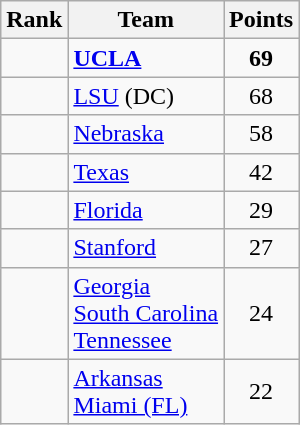<table class="wikitable sortable" style="text-align:center">
<tr>
<th>Rank</th>
<th>Team</th>
<th>Points</th>
</tr>
<tr>
<td></td>
<td align="left"><strong><a href='#'>UCLA</a></strong></td>
<td><strong>69</strong></td>
</tr>
<tr>
<td></td>
<td align="left"><a href='#'>LSU</a> (DC)</td>
<td>68</td>
</tr>
<tr>
<td></td>
<td align="left"><a href='#'>Nebraska</a></td>
<td>58</td>
</tr>
<tr>
<td></td>
<td align="left"><a href='#'>Texas</a></td>
<td>42</td>
</tr>
<tr>
<td></td>
<td align="left"><a href='#'>Florida</a></td>
<td>29</td>
</tr>
<tr>
<td></td>
<td align="left"><a href='#'>Stanford</a></td>
<td>27</td>
</tr>
<tr>
<td></td>
<td align="left"><a href='#'>Georgia</a><br><a href='#'>South Carolina</a><br><a href='#'>Tennessee</a></td>
<td>24</td>
</tr>
<tr>
<td></td>
<td align="left"><a href='#'>Arkansas</a><br><a href='#'>Miami (FL)</a></td>
<td>22</td>
</tr>
</table>
